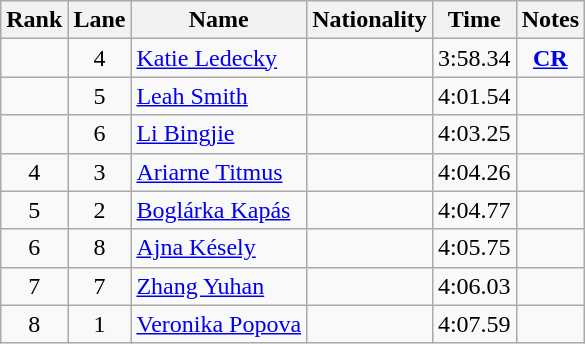<table class="wikitable sortable" style="text-align:center">
<tr>
<th>Rank</th>
<th>Lane</th>
<th>Name</th>
<th>Nationality</th>
<th>Time</th>
<th>Notes</th>
</tr>
<tr>
<td></td>
<td>4</td>
<td align=left><a href='#'>Katie Ledecky</a></td>
<td align=left></td>
<td>3:58.34</td>
<td><strong><a href='#'>CR</a></strong></td>
</tr>
<tr>
<td></td>
<td>5</td>
<td align=left><a href='#'>Leah Smith</a></td>
<td align=left></td>
<td>4:01.54</td>
<td></td>
</tr>
<tr>
<td></td>
<td>6</td>
<td align=left><a href='#'>Li Bingjie</a></td>
<td align=left></td>
<td>4:03.25</td>
<td></td>
</tr>
<tr>
<td>4</td>
<td>3</td>
<td align=left><a href='#'>Ariarne Titmus</a></td>
<td align=left></td>
<td>4:04.26</td>
<td></td>
</tr>
<tr>
<td>5</td>
<td>2</td>
<td align=left><a href='#'>Boglárka Kapás</a></td>
<td align=left></td>
<td>4:04.77</td>
<td></td>
</tr>
<tr>
<td>6</td>
<td>8</td>
<td align=left><a href='#'>Ajna Késely</a></td>
<td align=left></td>
<td>4:05.75</td>
<td></td>
</tr>
<tr>
<td>7</td>
<td>7</td>
<td align=left><a href='#'>Zhang Yuhan</a></td>
<td align=left></td>
<td>4:06.03</td>
<td></td>
</tr>
<tr>
<td>8</td>
<td>1</td>
<td align=left><a href='#'>Veronika Popova</a></td>
<td align=left></td>
<td>4:07.59</td>
<td></td>
</tr>
</table>
